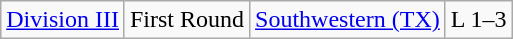<table class="wikitable">
<tr>
<td rowspan="5"><a href='#'>Division III</a></td>
<td>First Round</td>
<td><a href='#'>Southwestern (TX)</a></td>
<td>L 1–3</td>
</tr>
</table>
